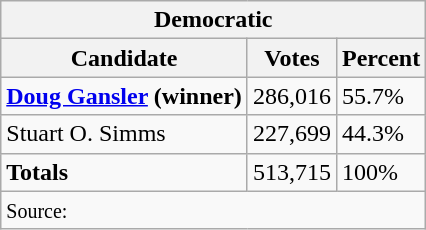<table class="wikitable">
<tr>
<th colspan=3>Democratic</th>
</tr>
<tr>
<th>Candidate</th>
<th>Votes</th>
<th>Percent</th>
</tr>
<tr>
<td><strong><a href='#'>Doug Gansler</a> (winner)</strong></td>
<td>286,016</td>
<td>55.7%</td>
</tr>
<tr>
<td>Stuart O. Simms</td>
<td>227,699</td>
<td>44.3%</td>
</tr>
<tr>
<td><strong>Totals</strong></td>
<td>513,715</td>
<td>100%</td>
</tr>
<tr>
<td colspan=6><small>Source: </small></td>
</tr>
</table>
